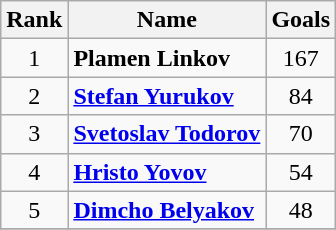<table class="wikitable" style="text-align: center;">
<tr>
<th>Rank</th>
<th>Name</th>
<th>Goals</th>
</tr>
<tr>
<td>1</td>
<td style="text-align:left"> <strong>Plamen Linkov</strong></td>
<td>167</td>
</tr>
<tr>
<td>2</td>
<td style="text-align:left"> <strong><a href='#'>Stefan Yurukov</a></strong></td>
<td>84</td>
</tr>
<tr>
<td>3</td>
<td style="text-align:left"> <strong><a href='#'>Svetoslav Todorov</a></strong></td>
<td>70</td>
</tr>
<tr>
<td>4</td>
<td style="text-align:left"> <strong><a href='#'>Hristo Yovov</a></strong></td>
<td>54</td>
</tr>
<tr>
<td>5</td>
<td style="text-align:left"> <strong><a href='#'>Dimcho Belyakov</a></strong></td>
<td>48</td>
</tr>
<tr>
</tr>
</table>
